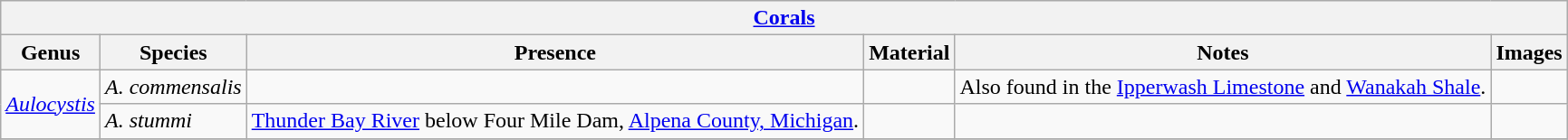<table class="wikitable" align="center">
<tr>
<th colspan="6" align="center"><strong><a href='#'>Corals</a></strong></th>
</tr>
<tr>
<th>Genus</th>
<th>Species</th>
<th>Presence</th>
<th><strong>Material</strong></th>
<th>Notes</th>
<th>Images</th>
</tr>
<tr>
<td rowspan=2><em><a href='#'>Aulocystis</a></em></td>
<td><em>A. commensalis</em></td>
<td></td>
<td></td>
<td>Also found in the <a href='#'>Ipperwash Limestone</a> and <a href='#'>Wanakah Shale</a>.</td>
<td></td>
</tr>
<tr>
<td><em>A. stummi</em></td>
<td><a href='#'>Thunder Bay River</a> below Four Mile Dam, <a href='#'>Alpena County, Michigan</a>.</td>
<td></td>
<td></td>
<td></td>
</tr>
<tr>
</tr>
</table>
